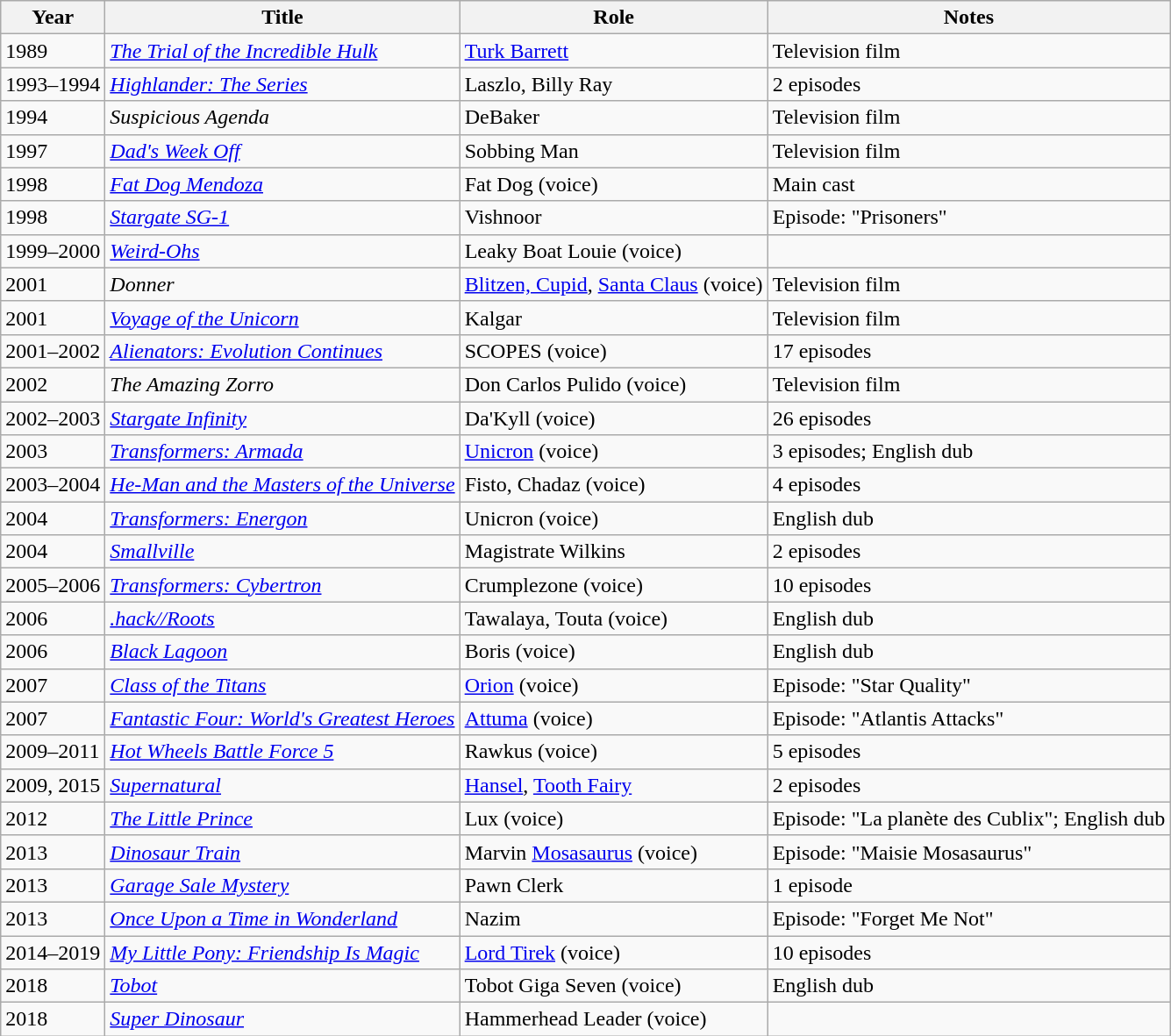<table class="wikitable sortable">
<tr>
<th>Year</th>
<th>Title</th>
<th>Role</th>
<th>Notes</th>
</tr>
<tr>
<td>1989</td>
<td data-sort-value="Trial of the Incredible Hulk, The"><em><a href='#'>The Trial of the Incredible Hulk</a></em></td>
<td><a href='#'>Turk Barrett</a></td>
<td>Television film</td>
</tr>
<tr>
<td>1993–1994</td>
<td><em><a href='#'>Highlander: The Series</a></em></td>
<td>Laszlo, Billy Ray</td>
<td>2 episodes</td>
</tr>
<tr>
<td>1994</td>
<td><em>Suspicious Agenda</em></td>
<td>DeBaker</td>
<td>Television film</td>
</tr>
<tr>
<td>1997</td>
<td><em><a href='#'>Dad's Week Off</a></em></td>
<td>Sobbing Man</td>
<td>Television film</td>
</tr>
<tr>
<td>1998</td>
<td><em><a href='#'>Fat Dog Mendoza</a></em></td>
<td>Fat Dog (voice)</td>
<td>Main cast</td>
</tr>
<tr>
<td>1998</td>
<td><em><a href='#'>Stargate SG-1</a></em></td>
<td>Vishnoor</td>
<td>Episode: "Prisoners"</td>
</tr>
<tr>
<td>1999–2000</td>
<td><em><a href='#'>Weird-Ohs</a></em></td>
<td>Leaky Boat Louie (voice)</td>
<td></td>
</tr>
<tr>
<td>2001</td>
<td><em>Donner</em></td>
<td><a href='#'>Blitzen, Cupid</a>, <a href='#'>Santa Claus</a> (voice)</td>
<td>Television film</td>
</tr>
<tr>
<td>2001</td>
<td><em><a href='#'>Voyage of the Unicorn</a></em></td>
<td>Kalgar</td>
<td>Television film</td>
</tr>
<tr>
<td>2001–2002</td>
<td><em><a href='#'>Alienators: Evolution Continues</a></em></td>
<td>SCOPES (voice)</td>
<td>17 episodes</td>
</tr>
<tr>
<td>2002</td>
<td data-sort-value="Amazing Zorro, The"><em>The Amazing Zorro</em></td>
<td>Don Carlos Pulido (voice)</td>
<td>Television film</td>
</tr>
<tr>
<td>2002–2003</td>
<td><em><a href='#'>Stargate Infinity</a></em></td>
<td>Da'Kyll (voice)</td>
<td>26 episodes</td>
</tr>
<tr>
<td>2003</td>
<td><em><a href='#'>Transformers: Armada</a></em></td>
<td><a href='#'>Unicron</a> (voice)</td>
<td>3 episodes; English dub</td>
</tr>
<tr>
<td>2003–2004</td>
<td><em><a href='#'>He-Man and the Masters of the Universe</a></em></td>
<td>Fisto, Chadaz (voice)</td>
<td>4 episodes</td>
</tr>
<tr>
<td>2004</td>
<td><em><a href='#'>Transformers: Energon</a></em></td>
<td>Unicron (voice)</td>
<td>English dub</td>
</tr>
<tr>
<td>2004</td>
<td><em><a href='#'>Smallville</a></em></td>
<td>Magistrate Wilkins</td>
<td>2 episodes</td>
</tr>
<tr>
<td>2005–2006</td>
<td><em><a href='#'>Transformers: Cybertron</a></em></td>
<td>Crumplezone (voice)</td>
<td>10 episodes</td>
</tr>
<tr>
<td>2006</td>
<td data-sort-value="hack//Roots"><em><a href='#'>.hack//Roots</a></em></td>
<td>Tawalaya, Touta (voice)</td>
<td>English dub</td>
</tr>
<tr>
<td>2006</td>
<td><em><a href='#'>Black Lagoon</a></em></td>
<td>Boris (voice)</td>
<td>English dub</td>
</tr>
<tr>
<td>2007</td>
<td><em><a href='#'>Class of the Titans</a></em></td>
<td><a href='#'>Orion</a> (voice)</td>
<td>Episode: "Star Quality"</td>
</tr>
<tr>
<td>2007</td>
<td><em><a href='#'>Fantastic Four: World's Greatest Heroes</a></em></td>
<td><a href='#'>Attuma</a> (voice)</td>
<td>Episode: "Atlantis Attacks"</td>
</tr>
<tr>
<td>2009–2011</td>
<td><em><a href='#'>Hot Wheels Battle Force 5</a></em></td>
<td>Rawkus (voice)</td>
<td>5 episodes</td>
</tr>
<tr>
<td>2009, 2015</td>
<td><em><a href='#'>Supernatural</a></em></td>
<td><a href='#'>Hansel</a>, <a href='#'>Tooth Fairy</a></td>
<td>2 episodes</td>
</tr>
<tr>
<td>2012</td>
<td data-sort-value="Little Prince, The"><em><a href='#'>The Little Prince</a></em></td>
<td>Lux (voice)</td>
<td>Episode: "La planète des Cublix"; English dub</td>
</tr>
<tr>
<td>2013</td>
<td><em><a href='#'>Dinosaur Train</a></em></td>
<td>Marvin <a href='#'>Mosasaurus</a> (voice)</td>
<td>Episode: "Maisie Mosasaurus"</td>
</tr>
<tr>
<td>2013</td>
<td><em><a href='#'>Garage Sale Mystery</a></em></td>
<td>Pawn Clerk</td>
<td>1 episode</td>
</tr>
<tr>
<td>2013</td>
<td><em><a href='#'>Once Upon a Time in Wonderland</a></em></td>
<td>Nazim</td>
<td>Episode: "Forget Me Not"</td>
</tr>
<tr>
<td>2014–2019</td>
<td><em><a href='#'>My Little Pony: Friendship Is Magic</a></em></td>
<td><a href='#'>Lord Tirek</a> (voice)</td>
<td>10 episodes</td>
</tr>
<tr>
<td>2018</td>
<td><em><a href='#'>Tobot</a></em></td>
<td>Tobot Giga Seven (voice)</td>
<td>English dub</td>
</tr>
<tr>
<td>2018</td>
<td><em><a href='#'>Super Dinosaur</a></em></td>
<td>Hammerhead Leader (voice)</td>
<td></td>
</tr>
</table>
